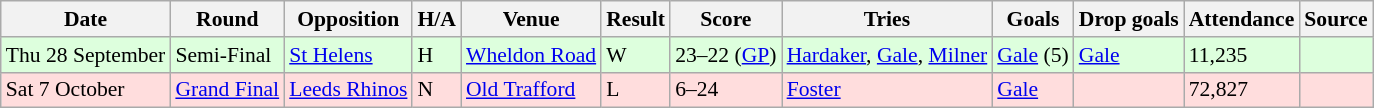<table class="wikitable" style="font-size:90%;">
<tr>
<th>Date</th>
<th>Round</th>
<th>Opposition</th>
<th>H/A</th>
<th>Venue</th>
<th>Result</th>
<th>Score</th>
<th>Tries</th>
<th>Goals</th>
<th>Drop goals</th>
<th>Attendance</th>
<th>Source</th>
</tr>
<tr style="background:#ddffdd;">
<td>Thu 28 September</td>
<td>Semi-Final</td>
<td> <a href='#'>St Helens</a></td>
<td>H</td>
<td><a href='#'>Wheldon Road</a></td>
<td>W</td>
<td>23–22 (<a href='#'>GP</a>)</td>
<td><a href='#'>Hardaker</a>, <a href='#'>Gale</a>, <a href='#'>Milner</a></td>
<td><a href='#'>Gale</a> (5)</td>
<td><a href='#'>Gale</a></td>
<td>11,235</td>
<td></td>
</tr>
<tr style="background:#ffdddd;">
<td>Sat 7 October</td>
<td><a href='#'>Grand Final</a></td>
<td> <a href='#'>Leeds Rhinos</a></td>
<td>N</td>
<td><a href='#'>Old Trafford</a></td>
<td>L</td>
<td>6–24</td>
<td><a href='#'>Foster</a></td>
<td><a href='#'>Gale</a></td>
<td></td>
<td>72,827</td>
<td></td>
</tr>
</table>
